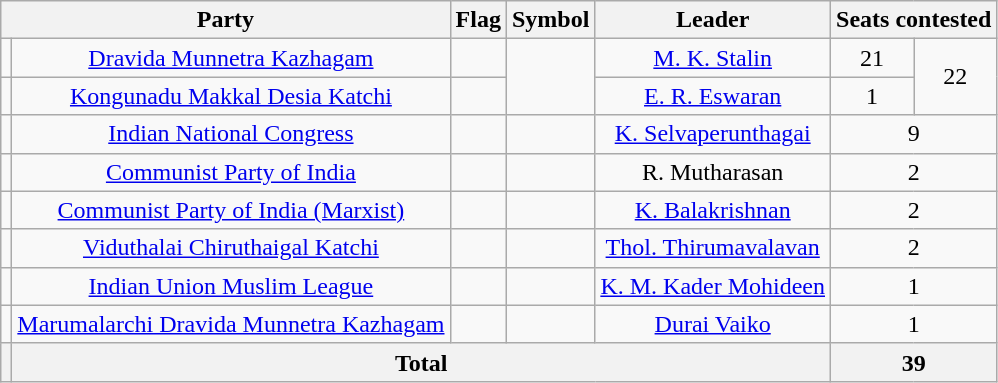<table class="wikitable" style="text-align:center;">
<tr>
<th colspan=2>Party</th>
<th>Flag</th>
<th>Symbol</th>
<th>Leader</th>
<th colspan="2">Seats contested</th>
</tr>
<tr>
<td></td>
<td><a href='#'>Dravida Munnetra Kazhagam</a></td>
<td></td>
<td rowspan=2></td>
<td><a href='#'>M. K. Stalin</a></td>
<td>21</td>
<td rowspan="2">22</td>
</tr>
<tr>
<td></td>
<td><a href='#'>Kongunadu Makkal Desia Katchi</a></td>
<td></td>
<td><a href='#'>E. R. Eswaran</a></td>
<td>1</td>
</tr>
<tr>
<td></td>
<td><a href='#'>Indian National Congress</a></td>
<td></td>
<td></td>
<td><a href='#'>K. Selvaperunthagai</a></td>
<td colspan="2">9</td>
</tr>
<tr>
<td></td>
<td><a href='#'>Communist Party of India</a></td>
<td></td>
<td></td>
<td>R. Mutharasan</td>
<td colspan="2">2</td>
</tr>
<tr>
<td></td>
<td><a href='#'>Communist Party of India (Marxist)</a></td>
<td></td>
<td></td>
<td><a href='#'>K. Balakrishnan</a></td>
<td colspan="2">2</td>
</tr>
<tr>
<td></td>
<td><a href='#'>Viduthalai Chiruthaigal Katchi</a></td>
<td></td>
<td></td>
<td><a href='#'>Thol. Thirumavalavan</a></td>
<td colspan="2">2</td>
</tr>
<tr>
<td></td>
<td><a href='#'>Indian Union Muslim League</a></td>
<td></td>
<td></td>
<td><a href='#'>K. M. Kader Mohideen</a></td>
<td colspan="2">1</td>
</tr>
<tr>
<td></td>
<td><a href='#'>Marumalarchi Dravida Munnetra Kazhagam</a></td>
<td></td>
<td></td>
<td><a href='#'>Durai Vaiko</a></td>
<td colspan="2">1</td>
</tr>
<tr>
<th></th>
<th Colspan=4>Total</th>
<th Colspan=2>39</th>
</tr>
</table>
